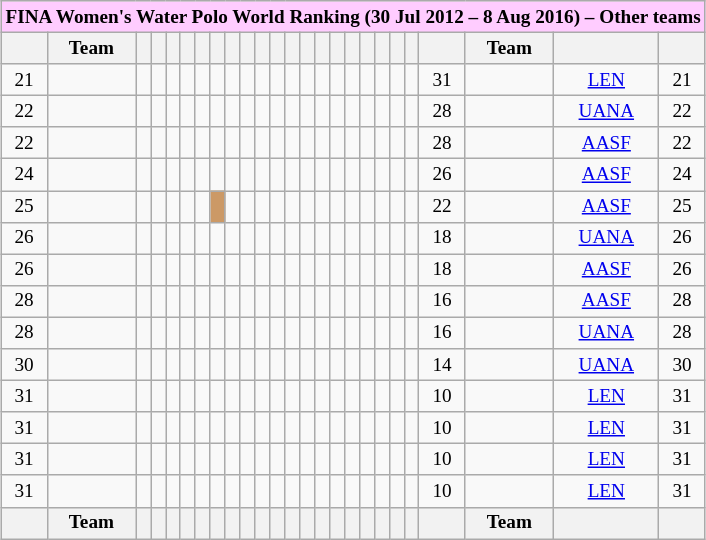<table class="wikitable mw-collapsible autocollapse" style="text-align: center; font-size: 80%; margin-left: 1em;">
<tr>
<th colspan="25" style="background-color: #ffccff;">FINA Women's Water Polo World Ranking (30 Jul 2012 – 8 Aug 2016) – Other teams</th>
</tr>
<tr>
<th></th>
<th>Team</th>
<th><a href='#'></a></th>
<th><a href='#'></a></th>
<th><a href='#'></a></th>
<th><a href='#'></a></th>
<th><a href='#'></a></th>
<th><a href='#'></a></th>
<th><a href='#'></a></th>
<th><a href='#'></a></th>
<th><a href='#'></a></th>
<th><a href='#'></a></th>
<th><a href='#'></a></th>
<th><a href='#'></a></th>
<th><a href='#'></a></th>
<th><a href='#'></a></th>
<th><a href='#'></a></th>
<th><a href='#'></a></th>
<th><a href='#'></a></th>
<th><a href='#'></a></th>
<th><a href='#'></a></th>
<th></th>
<th>Team</th>
<th></th>
<th></th>
</tr>
<tr>
<td>21</td>
<td style="text-align: left;"></td>
<td></td>
<td></td>
<td></td>
<td></td>
<td></td>
<td></td>
<td></td>
<td></td>
<td></td>
<td></td>
<td></td>
<td></td>
<td></td>
<td></td>
<td></td>
<td></td>
<td></td>
<td></td>
<td></td>
<td>31</td>
<td style="text-align: left;"></td>
<td><a href='#'>LEN</a></td>
<td>21</td>
</tr>
<tr>
<td>22</td>
<td style="text-align: left;"></td>
<td></td>
<td></td>
<td></td>
<td></td>
<td></td>
<td></td>
<td></td>
<td></td>
<td></td>
<td></td>
<td></td>
<td></td>
<td></td>
<td></td>
<td></td>
<td></td>
<td></td>
<td></td>
<td></td>
<td>28</td>
<td style="text-align: left;"></td>
<td><a href='#'>UANA</a></td>
<td>22</td>
</tr>
<tr>
<td>22</td>
<td style="text-align: left;"></td>
<td></td>
<td></td>
<td></td>
<td></td>
<td></td>
<td></td>
<td></td>
<td></td>
<td></td>
<td></td>
<td></td>
<td></td>
<td></td>
<td></td>
<td></td>
<td></td>
<td></td>
<td></td>
<td></td>
<td>28</td>
<td style="text-align: left;"></td>
<td><a href='#'>AASF</a></td>
<td>22</td>
</tr>
<tr>
<td>24</td>
<td style="text-align: left;"></td>
<td></td>
<td></td>
<td></td>
<td></td>
<td></td>
<td></td>
<td></td>
<td></td>
<td></td>
<td></td>
<td></td>
<td></td>
<td></td>
<td></td>
<td></td>
<td></td>
<td></td>
<td></td>
<td></td>
<td>26</td>
<td style="text-align: left;"></td>
<td><a href='#'>AASF</a></td>
<td>24</td>
</tr>
<tr>
<td>25</td>
<td style="text-align: left;"></td>
<td></td>
<td></td>
<td></td>
<td></td>
<td></td>
<td style="background-color: #cc9966;"></td>
<td></td>
<td></td>
<td></td>
<td></td>
<td></td>
<td></td>
<td></td>
<td></td>
<td></td>
<td></td>
<td></td>
<td></td>
<td></td>
<td>22</td>
<td style="text-align: left;"></td>
<td><a href='#'>AASF</a></td>
<td>25</td>
</tr>
<tr>
<td>26</td>
<td style="text-align: left;"></td>
<td></td>
<td></td>
<td></td>
<td></td>
<td></td>
<td></td>
<td></td>
<td></td>
<td></td>
<td></td>
<td></td>
<td></td>
<td></td>
<td></td>
<td></td>
<td></td>
<td></td>
<td></td>
<td></td>
<td>18</td>
<td style="text-align: left;"></td>
<td><a href='#'>UANA</a></td>
<td>26</td>
</tr>
<tr>
<td>26</td>
<td style="text-align: left;"></td>
<td></td>
<td></td>
<td></td>
<td></td>
<td></td>
<td></td>
<td></td>
<td></td>
<td></td>
<td></td>
<td></td>
<td></td>
<td></td>
<td></td>
<td></td>
<td></td>
<td></td>
<td></td>
<td></td>
<td>18</td>
<td style="text-align: left;"></td>
<td><a href='#'>AASF</a></td>
<td>26</td>
</tr>
<tr>
<td>28</td>
<td style="text-align: left;"></td>
<td></td>
<td></td>
<td></td>
<td></td>
<td></td>
<td></td>
<td></td>
<td></td>
<td></td>
<td></td>
<td></td>
<td></td>
<td></td>
<td></td>
<td></td>
<td></td>
<td></td>
<td></td>
<td></td>
<td>16</td>
<td style="text-align: left;"></td>
<td><a href='#'>AASF</a></td>
<td>28</td>
</tr>
<tr>
<td>28</td>
<td style="text-align: left;"></td>
<td></td>
<td></td>
<td></td>
<td></td>
<td></td>
<td></td>
<td></td>
<td></td>
<td></td>
<td></td>
<td></td>
<td></td>
<td></td>
<td></td>
<td></td>
<td></td>
<td></td>
<td></td>
<td></td>
<td>16</td>
<td style="text-align: left;"></td>
<td><a href='#'>UANA</a></td>
<td>28</td>
</tr>
<tr>
<td>30</td>
<td style="text-align: left;"></td>
<td></td>
<td></td>
<td></td>
<td></td>
<td></td>
<td></td>
<td></td>
<td></td>
<td></td>
<td></td>
<td></td>
<td></td>
<td></td>
<td></td>
<td></td>
<td></td>
<td></td>
<td></td>
<td></td>
<td>14</td>
<td style="text-align: left;"></td>
<td><a href='#'>UANA</a></td>
<td>30</td>
</tr>
<tr>
<td>31</td>
<td style="text-align: left;"></td>
<td></td>
<td></td>
<td></td>
<td></td>
<td></td>
<td></td>
<td></td>
<td></td>
<td></td>
<td></td>
<td></td>
<td></td>
<td></td>
<td></td>
<td></td>
<td></td>
<td></td>
<td></td>
<td></td>
<td>10</td>
<td style="text-align: left;"></td>
<td><a href='#'>LEN</a></td>
<td>31</td>
</tr>
<tr>
<td>31</td>
<td style="text-align: left;"></td>
<td></td>
<td></td>
<td></td>
<td></td>
<td></td>
<td></td>
<td></td>
<td></td>
<td></td>
<td></td>
<td></td>
<td></td>
<td></td>
<td></td>
<td></td>
<td></td>
<td></td>
<td></td>
<td></td>
<td>10</td>
<td style="text-align: left;"></td>
<td><a href='#'>LEN</a></td>
<td>31</td>
</tr>
<tr>
<td>31</td>
<td style="text-align: left;"></td>
<td></td>
<td></td>
<td></td>
<td></td>
<td></td>
<td></td>
<td></td>
<td></td>
<td></td>
<td></td>
<td></td>
<td></td>
<td></td>
<td></td>
<td></td>
<td></td>
<td></td>
<td></td>
<td></td>
<td>10</td>
<td style="text-align: left;"></td>
<td><a href='#'>LEN</a></td>
<td>31</td>
</tr>
<tr>
<td>31</td>
<td style="text-align: left;"></td>
<td></td>
<td></td>
<td></td>
<td></td>
<td></td>
<td></td>
<td></td>
<td></td>
<td></td>
<td></td>
<td></td>
<td></td>
<td></td>
<td></td>
<td></td>
<td></td>
<td></td>
<td></td>
<td></td>
<td>10</td>
<td style="text-align: left;"></td>
<td><a href='#'>LEN</a></td>
<td>31</td>
</tr>
<tr>
<th></th>
<th>Team</th>
<th><a href='#'></a></th>
<th><a href='#'></a></th>
<th><a href='#'></a></th>
<th><a href='#'></a></th>
<th><a href='#'></a></th>
<th><a href='#'></a></th>
<th><a href='#'></a></th>
<th><a href='#'></a></th>
<th><a href='#'></a></th>
<th><a href='#'></a></th>
<th><a href='#'></a></th>
<th><a href='#'></a></th>
<th><a href='#'></a></th>
<th><a href='#'></a></th>
<th><a href='#'></a></th>
<th><a href='#'></a></th>
<th><a href='#'></a></th>
<th><a href='#'></a></th>
<th><a href='#'></a></th>
<th></th>
<th>Team</th>
<th></th>
<th></th>
</tr>
</table>
